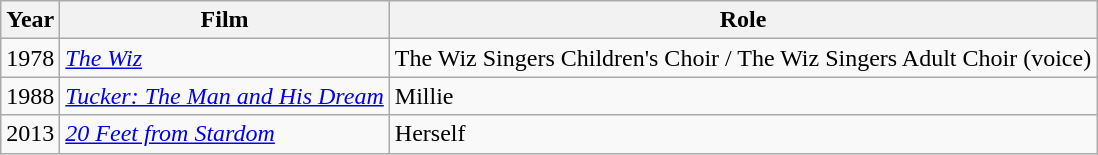<table class="wikitable sortable">
<tr>
<th>Year</th>
<th>Film</th>
<th>Role</th>
</tr>
<tr>
<td>1978</td>
<td><em><a href='#'>The Wiz</a></em></td>
<td>The Wiz Singers Children's Choir / The Wiz Singers Adult Choir (voice)</td>
</tr>
<tr>
<td>1988</td>
<td><em><a href='#'>Tucker: The Man and His Dream</a></em></td>
<td>Millie</td>
</tr>
<tr>
<td>2013</td>
<td><em><a href='#'>20 Feet from Stardom</a></em></td>
<td>Herself</td>
</tr>
</table>
